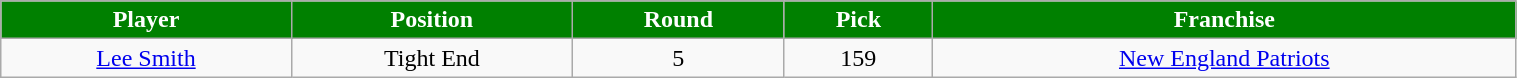<table class="wikitable" style="width:80%;">
<tr style="text-align:center; background:green; color:#fff;">
<td><strong>Player</strong></td>
<td><strong>Position</strong></td>
<td><strong>Round</strong></td>
<td><strong>Pick</strong></td>
<td><strong>Franchise</strong></td>
</tr>
<tr style="text-align:center;" bgcolor="">
<td><a href='#'>Lee Smith</a></td>
<td>Tight End</td>
<td>5</td>
<td>159</td>
<td><a href='#'>New England Patriots</a></td>
</tr>
</table>
